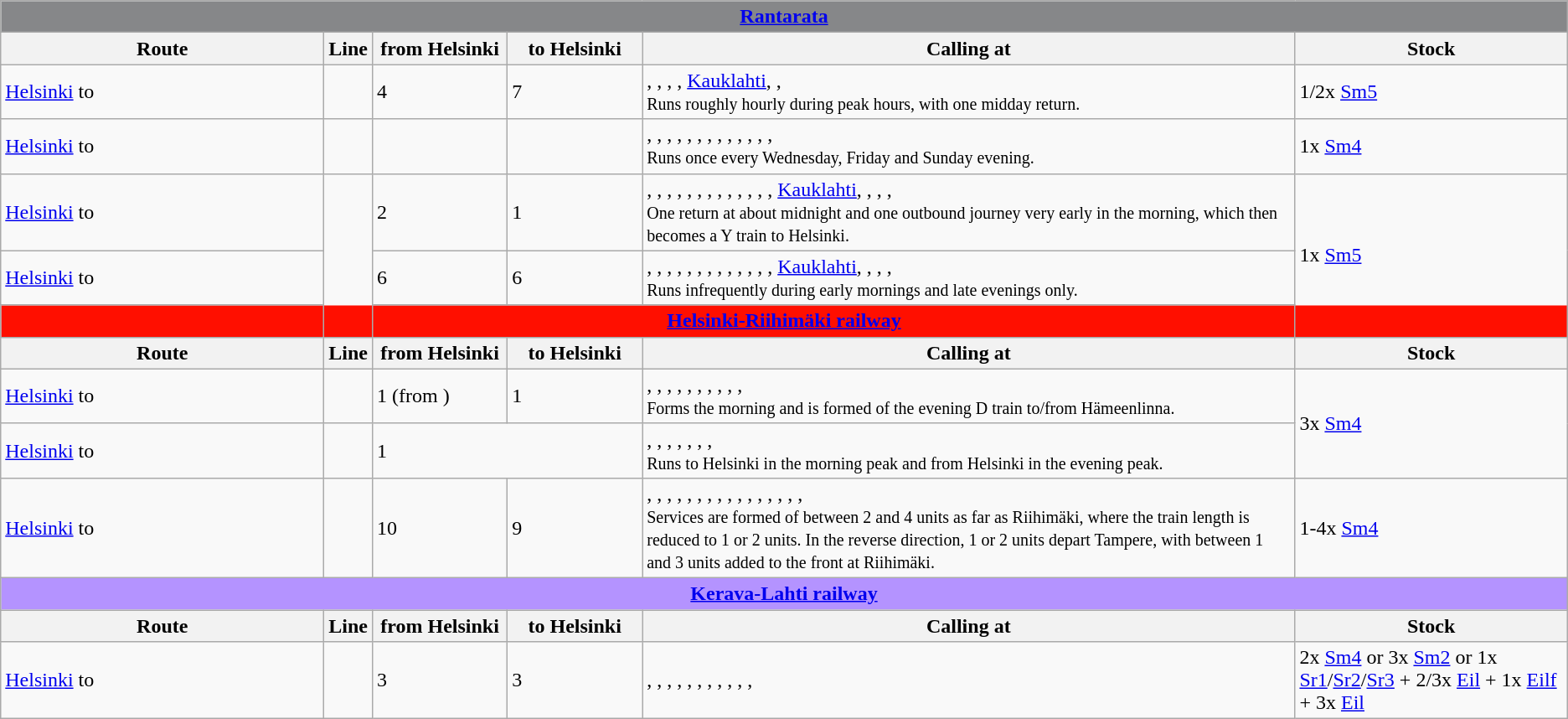<table class="wikitable">
<tr>
<th colspan="6" style="background:#868789; color:#FFFFFF"><a href='#'>Rantarata</a></th>
</tr>
<tr>
<th width="250px">Route</th>
<th>Line</th>
<th width="100px"> from Helsinki</th>
<th width="100px"> to Helsinki</th>
<th>Calling at</th>
<th>Stock</th>
</tr>
<tr>
<td><a href='#'>Helsinki</a> to </td>
<td></td>
<td>4</td>
<td>7</td>
<td>, , , , <a href='#'>Kauklahti</a>, , <br><small>Runs roughly hourly during peak hours, with one midday return.</small></td>
<td>1/2x <a href='#'>Sm5</a></td>
</tr>
<tr>
<td><a href='#'>Helsinki</a> to </td>
<td></td>
<td></td>
<td></td>
<td>, , , , , , , , , , , , , <br><small>Runs once every Wednesday, Friday and Sunday evening.</small></td>
<td>1x <a href='#'>Sm4</a></td>
</tr>
<tr>
<td><a href='#'>Helsinki</a> to </td>
<td rowspan="3"></td>
<td>2</td>
<td>1</td>
<td>, , , , , , , , , , , , , <a href='#'>Kauklahti</a>, , , , <br><small>One return at about midnight and one outbound journey very early in the morning, which then becomes a Y train to Helsinki.</small></td>
<td rowspan="3">1x <a href='#'>Sm5</a></td>
</tr>
<tr>
<td><a href='#'>Helsinki</a> to </td>
<td>6</td>
<td>6</td>
<td>, , , , , , , , , , , , , <a href='#'>Kauklahti</a>, , , , <br><small>Runs infrequently during early mornings and late evenings only.</small></td>
</tr>
<tr>
<th colspan="6" style="background:#FF0F00; color:#FFFFFF"><a href='#'>Helsinki-Riihimäki railway</a></th>
</tr>
<tr>
<th width="250px">Route</th>
<th>Line</th>
<th width="100px"> from Helsinki</th>
<th width="100px"> to Helsinki</th>
<th>Calling at</th>
<th>Stock</th>
</tr>
<tr>
<td><a href='#'>Helsinki</a> to </td>
<td></td>
<td>1 (from )</td>
<td>1</td>
<td>, , , , , , , , , , <br><small>Forms the morning and is formed of the evening D train to/from Hämeenlinna.</small></td>
<td rowspan="2">3x <a href='#'>Sm4</a></td>
</tr>
<tr>
<td><a href='#'>Helsinki</a> to </td>
<td></td>
<td colspan="2">1</td>
<td>, , , , , , , <br><small>Runs to Helsinki in the morning peak and from Helsinki in the evening peak.</small></td>
</tr>
<tr>
<td><a href='#'>Helsinki</a> to </td>
<td></td>
<td>10</td>
<td>9</td>
<td>, , , , , , , , , , , , , , , , <br><small>Services are formed of between 2 and 4 units as far as Riihimäki, where the train length is reduced to 1 or 2 units. In the reverse direction, 1 or 2 units depart Tampere, with between 1 and 3 units added to the front at Riihimäki.</small></td>
<td>1-4x <a href='#'>Sm4</a></td>
</tr>
<tr>
<th colspan="6" style="background:#B493FF; color:#FFFFFF"><a href='#'>Kerava-Lahti railway</a></th>
</tr>
<tr>
<th width="250px">Route</th>
<th>Line</th>
<th width="100px"> from Helsinki</th>
<th width="100px"> to Helsinki</th>
<th>Calling at</th>
<th>Stock</th>
</tr>
<tr>
<td><a href='#'>Helsinki</a> to </td>
<td></td>
<td>3</td>
<td>3</td>
<td>, , , , , , , , , , , </td>
<td>2x <a href='#'>Sm4</a> or 3x <a href='#'>Sm2</a> or 1x <a href='#'>Sr1</a>/<a href='#'>Sr2</a>/<a href='#'>Sr3</a> + 2/3x <a href='#'>Eil</a> + 1x <a href='#'>Eilf</a> + 3x <a href='#'>Eil</a></td>
</tr>
</table>
